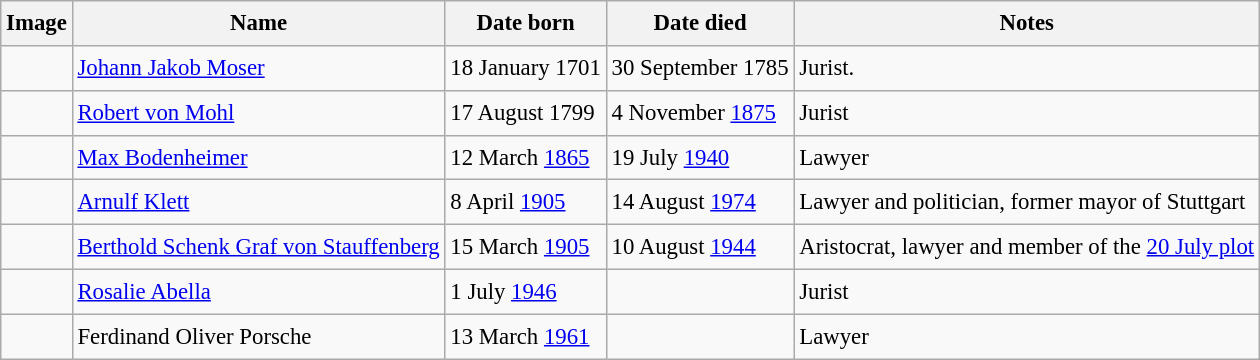<table class="wikitable sortable" style="font-size:95%;border:0px;text-align:left;line-height:150%;">
<tr>
<th>Image</th>
<th>Name</th>
<th>Date born</th>
<th>Date died</th>
<th class="unsortable">Notes</th>
</tr>
<tr>
<td></td>
<td><a href='#'>Johann Jakob Moser</a></td>
<td>18 January 1701</td>
<td>30 September 1785</td>
<td>Jurist.</td>
</tr>
<tr>
<td></td>
<td><a href='#'>Robert von Mohl</a></td>
<td>17 August 1799</td>
<td>4 November <a href='#'>1875</a></td>
<td>Jurist</td>
</tr>
<tr>
<td></td>
<td><a href='#'>Max Bodenheimer</a></td>
<td>12 March <a href='#'>1865</a></td>
<td>19 July <a href='#'>1940</a></td>
<td>Lawyer</td>
</tr>
<tr>
<td></td>
<td><a href='#'>Arnulf Klett</a></td>
<td>8 April <a href='#'>1905</a></td>
<td>14 August <a href='#'>1974</a></td>
<td>Lawyer and politician, former mayor of Stuttgart</td>
</tr>
<tr>
<td></td>
<td><a href='#'>Berthold Schenk Graf von Stauffenberg</a></td>
<td>15 March <a href='#'>1905</a></td>
<td>10 August <a href='#'>1944</a></td>
<td>Aristocrat, lawyer and member of the <a href='#'>20 July plot</a></td>
</tr>
<tr>
<td></td>
<td><a href='#'>Rosalie Abella</a></td>
<td>1 July <a href='#'>1946</a></td>
<td></td>
<td>Jurist</td>
</tr>
<tr>
<td></td>
<td>Ferdinand Oliver Porsche</td>
<td>13 March <a href='#'>1961</a></td>
<td></td>
<td>Lawyer</td>
</tr>
</table>
